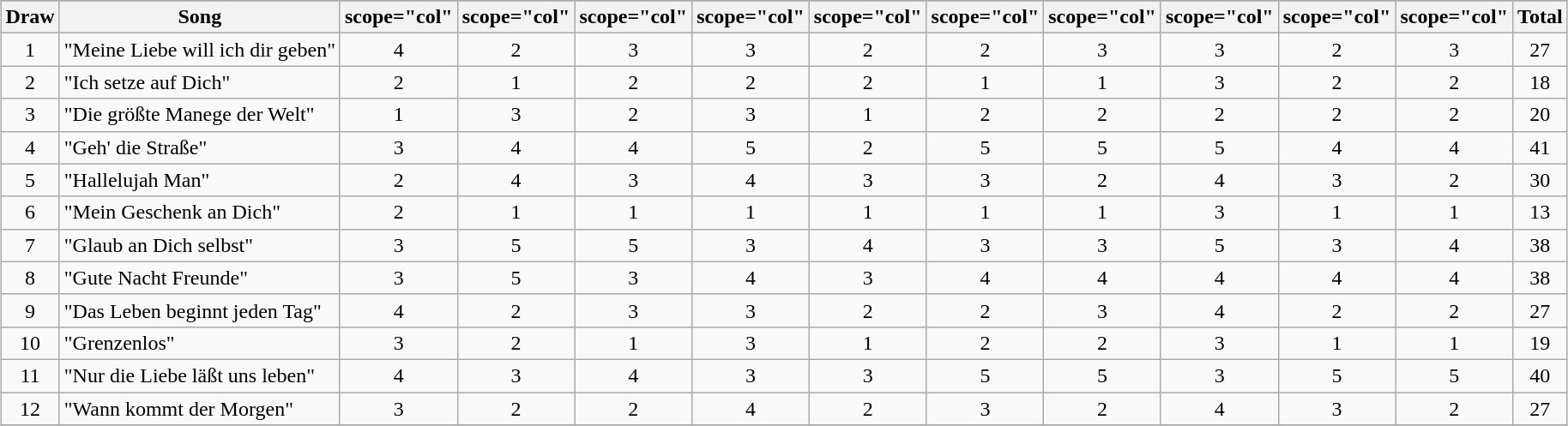<table class="wikitable plainrowheaders" style="margin: 1em auto 1em auto; text-align:center;">
<tr>
</tr>
<tr>
<th scope="col">Draw</th>
<th scope="col">Song</th>
<th>scope="col" </th>
<th>scope="col" </th>
<th>scope="col" </th>
<th>scope="col" </th>
<th>scope="col" </th>
<th>scope="col" </th>
<th>scope="col" </th>
<th>scope="col" </th>
<th>scope="col" </th>
<th>scope="col" </th>
<th scope="col">Total</th>
</tr>
<tr>
<td>1</td>
<td align="left">"Meine Liebe will ich dir geben"</td>
<td>4</td>
<td>2</td>
<td>3</td>
<td>3</td>
<td>2</td>
<td>2</td>
<td>3</td>
<td>3</td>
<td>2</td>
<td>3</td>
<td>27</td>
</tr>
<tr>
<td>2</td>
<td align="left">"Ich setze auf Dich"</td>
<td>2</td>
<td>1</td>
<td>2</td>
<td>2</td>
<td>2</td>
<td>1</td>
<td>1</td>
<td>3</td>
<td>2</td>
<td>2</td>
<td>18</td>
</tr>
<tr>
<td>3</td>
<td align="left">"Die größte Manege der Welt"</td>
<td>1</td>
<td>3</td>
<td>2</td>
<td>3</td>
<td>1</td>
<td>2</td>
<td>2</td>
<td>2</td>
<td>2</td>
<td>2</td>
<td>20</td>
</tr>
<tr>
<td>4</td>
<td align="left">"Geh' die Straße"</td>
<td>3</td>
<td>4</td>
<td>4</td>
<td>5</td>
<td>2</td>
<td>5</td>
<td>5</td>
<td>5</td>
<td>4</td>
<td>4</td>
<td>41</td>
</tr>
<tr>
<td>5</td>
<td align="left">"Hallelujah Man"</td>
<td>2</td>
<td>4</td>
<td>3</td>
<td>4</td>
<td>3</td>
<td>3</td>
<td>2</td>
<td>4</td>
<td>3</td>
<td>2</td>
<td>30</td>
</tr>
<tr>
<td>6</td>
<td align="left">"Mein Geschenk an Dich"</td>
<td>2</td>
<td>1</td>
<td>1</td>
<td>1</td>
<td>1</td>
<td>1</td>
<td>1</td>
<td>3</td>
<td>1</td>
<td>1</td>
<td>13</td>
</tr>
<tr>
<td>7</td>
<td align="left">"Glaub an Dich selbst"</td>
<td>3</td>
<td>5</td>
<td>5</td>
<td>3</td>
<td>4</td>
<td>3</td>
<td>3</td>
<td>5</td>
<td>3</td>
<td>4</td>
<td>38</td>
</tr>
<tr>
<td>8</td>
<td align="left">"Gute Nacht Freunde"</td>
<td>3</td>
<td>5</td>
<td>3</td>
<td>4</td>
<td>3</td>
<td>4</td>
<td>4</td>
<td>4</td>
<td>4</td>
<td>4</td>
<td>38</td>
</tr>
<tr>
<td>9</td>
<td align="left">"Das Leben beginnt jeden Tag"</td>
<td>4</td>
<td>2</td>
<td>3</td>
<td>3</td>
<td>2</td>
<td>2</td>
<td>3</td>
<td>4</td>
<td>2</td>
<td>2</td>
<td>27</td>
</tr>
<tr>
<td>10</td>
<td align="left">"Grenzenlos"</td>
<td>3</td>
<td>2</td>
<td>1</td>
<td>3</td>
<td>1</td>
<td>2</td>
<td>2</td>
<td>3</td>
<td>1</td>
<td>1</td>
<td>19</td>
</tr>
<tr>
<td>11</td>
<td align="left">"Nur die Liebe läßt uns leben"</td>
<td>4</td>
<td>3</td>
<td>4</td>
<td>3</td>
<td>3</td>
<td>5</td>
<td>5</td>
<td>3</td>
<td>5</td>
<td>5</td>
<td>40</td>
</tr>
<tr>
<td>12</td>
<td align="left">"Wann kommt der Morgen"</td>
<td>3</td>
<td>2</td>
<td>2</td>
<td>4</td>
<td>2</td>
<td>3</td>
<td>2</td>
<td>4</td>
<td>3</td>
<td>2</td>
<td>27</td>
</tr>
<tr>
</tr>
</table>
